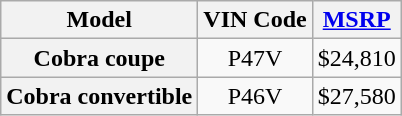<table class=wikitable>
<tr>
<th>Model</th>
<th>VIN Code</th>
<th><a href='#'>MSRP</a></th>
</tr>
<tr>
<th>Cobra coupe</th>
<td align=center>P47V</td>
<td align=left>$24,810</td>
</tr>
<tr>
<th>Cobra convertible</th>
<td align=center>P46V</td>
<td align=left>$27,580</td>
</tr>
</table>
